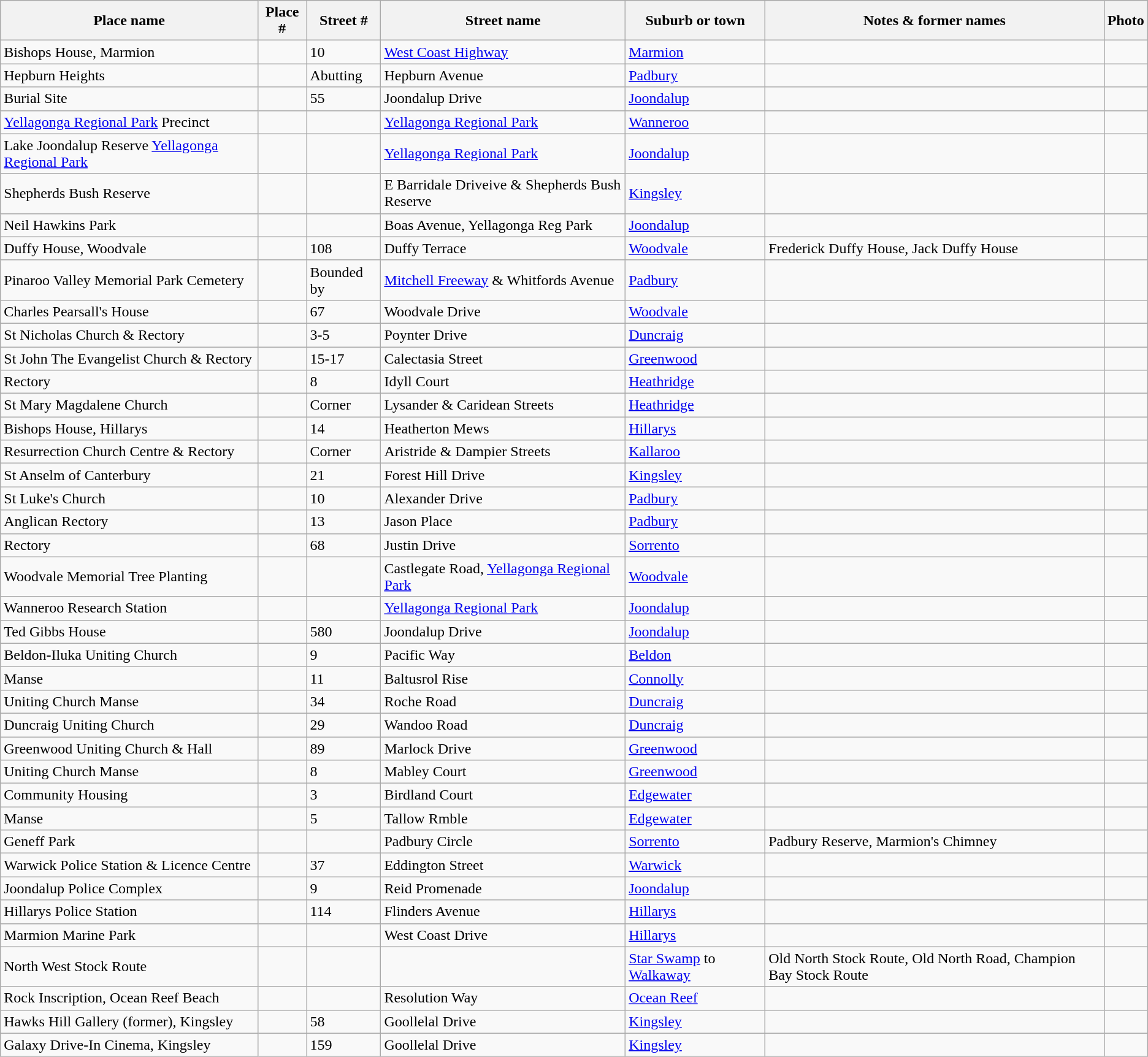<table class="wikitable sortable">
<tr>
<th>Place name</th>
<th>Place #</th>
<th>Street #</th>
<th>Street name</th>
<th>Suburb or town</th>
<th class="unsortable">Notes & former names</th>
<th class="unsortable">Photo</th>
</tr>
<tr>
<td>Bishops House, Marmion</td>
<td></td>
<td>10</td>
<td><a href='#'>West Coast Highway</a></td>
<td><a href='#'>Marmion</a></td>
<td></td>
<td></td>
</tr>
<tr>
<td>Hepburn Heights</td>
<td></td>
<td>Abutting</td>
<td>Hepburn Avenue</td>
<td><a href='#'>Padbury</a></td>
<td></td>
<td></td>
</tr>
<tr>
<td>Burial Site</td>
<td></td>
<td>55</td>
<td>Joondalup Drive</td>
<td><a href='#'>Joondalup</a></td>
<td></td>
<td></td>
</tr>
<tr>
<td><a href='#'>Yellagonga Regional Park</a> Precinct</td>
<td></td>
<td></td>
<td><a href='#'>Yellagonga Regional Park</a></td>
<td><a href='#'>Wanneroo</a></td>
<td></td>
<td></td>
</tr>
<tr>
<td>Lake Joondalup Reserve <a href='#'>Yellagonga Regional Park</a></td>
<td></td>
<td></td>
<td><a href='#'>Yellagonga Regional Park</a></td>
<td><a href='#'>Joondalup</a></td>
<td></td>
<td></td>
</tr>
<tr>
<td>Shepherds Bush Reserve</td>
<td></td>
<td></td>
<td>E Barridale Driveive & Shepherds Bush Reserve</td>
<td><a href='#'>Kingsley</a></td>
<td></td>
<td></td>
</tr>
<tr>
<td>Neil Hawkins Park</td>
<td></td>
<td></td>
<td>Boas Avenue, Yellagonga Reg Park</td>
<td><a href='#'>Joondalup</a></td>
<td></td>
<td></td>
</tr>
<tr>
<td>Duffy House, Woodvale</td>
<td></td>
<td>108</td>
<td>Duffy Terrace</td>
<td><a href='#'>Woodvale</a></td>
<td>Frederick Duffy House, Jack Duffy House</td>
<td></td>
</tr>
<tr>
<td>Pinaroo Valley Memorial Park Cemetery</td>
<td></td>
<td>Bounded by</td>
<td><a href='#'>Mitchell Freeway</a> & Whitfords Avenue</td>
<td><a href='#'>Padbury</a></td>
<td></td>
<td></td>
</tr>
<tr>
<td>Charles Pearsall's House</td>
<td></td>
<td>67</td>
<td>Woodvale Drive</td>
<td><a href='#'>Woodvale</a></td>
<td></td>
<td></td>
</tr>
<tr>
<td>St Nicholas Church & Rectory</td>
<td></td>
<td>3-5</td>
<td>Poynter Drive</td>
<td><a href='#'>Duncraig</a></td>
<td></td>
<td></td>
</tr>
<tr>
<td>St John The Evangelist Church & Rectory</td>
<td></td>
<td>15-17</td>
<td>Calectasia Street</td>
<td><a href='#'>Greenwood</a></td>
<td></td>
<td></td>
</tr>
<tr>
<td>Rectory</td>
<td></td>
<td>8</td>
<td>Idyll Court</td>
<td><a href='#'>Heathridge</a></td>
<td></td>
<td></td>
</tr>
<tr>
<td>St Mary Magdalene Church</td>
<td></td>
<td>Corner</td>
<td>Lysander & Caridean Streets</td>
<td><a href='#'>Heathridge</a></td>
<td></td>
<td></td>
</tr>
<tr>
<td>Bishops House, Hillarys</td>
<td></td>
<td>14</td>
<td>Heatherton Mews</td>
<td><a href='#'>Hillarys</a></td>
<td></td>
<td></td>
</tr>
<tr>
<td>Resurrection Church Centre & Rectory</td>
<td></td>
<td>Corner</td>
<td>Aristride & Dampier Streets</td>
<td><a href='#'>Kallaroo</a></td>
<td></td>
<td></td>
</tr>
<tr>
<td>St Anselm of Canterbury</td>
<td></td>
<td>21</td>
<td>Forest Hill Drive</td>
<td><a href='#'>Kingsley</a></td>
<td></td>
<td></td>
</tr>
<tr>
<td>St Luke's Church</td>
<td></td>
<td>10</td>
<td>Alexander Drive</td>
<td><a href='#'>Padbury</a></td>
<td></td>
<td></td>
</tr>
<tr>
<td>Anglican Rectory</td>
<td></td>
<td>13</td>
<td>Jason Place</td>
<td><a href='#'>Padbury</a></td>
<td></td>
<td></td>
</tr>
<tr>
<td>Rectory</td>
<td></td>
<td>68</td>
<td>Justin Drive</td>
<td><a href='#'>Sorrento</a></td>
<td></td>
<td></td>
</tr>
<tr>
<td>Woodvale Memorial Tree Planting</td>
<td></td>
<td></td>
<td>Castlegate Road, <a href='#'>Yellagonga Regional Park</a></td>
<td><a href='#'>Woodvale</a></td>
<td></td>
<td></td>
</tr>
<tr>
<td>Wanneroo Research Station</td>
<td></td>
<td></td>
<td><a href='#'>Yellagonga Regional Park</a></td>
<td><a href='#'>Joondalup</a></td>
<td></td>
<td></td>
</tr>
<tr>
<td>Ted Gibbs House</td>
<td></td>
<td>580</td>
<td>Joondalup Drive</td>
<td><a href='#'>Joondalup</a></td>
<td></td>
<td></td>
</tr>
<tr>
<td>Beldon-Iluka Uniting Church</td>
<td></td>
<td>9</td>
<td>Pacific Way</td>
<td><a href='#'>Beldon</a></td>
<td></td>
<td></td>
</tr>
<tr>
<td>Manse</td>
<td></td>
<td>11</td>
<td>Baltusrol Rise</td>
<td><a href='#'>Connolly</a></td>
<td></td>
<td></td>
</tr>
<tr>
<td>Uniting Church Manse</td>
<td></td>
<td>34</td>
<td>Roche Road</td>
<td><a href='#'>Duncraig</a></td>
<td></td>
<td></td>
</tr>
<tr>
<td>Duncraig Uniting Church</td>
<td></td>
<td>29</td>
<td>Wandoo Road</td>
<td><a href='#'>Duncraig</a></td>
<td></td>
<td></td>
</tr>
<tr>
<td>Greenwood Uniting Church & Hall</td>
<td></td>
<td>89</td>
<td>Marlock Drive</td>
<td><a href='#'>Greenwood</a></td>
<td></td>
<td></td>
</tr>
<tr>
<td>Uniting Church Manse</td>
<td></td>
<td>8</td>
<td>Mabley Court</td>
<td><a href='#'>Greenwood</a></td>
<td></td>
<td></td>
</tr>
<tr>
<td>Community Housing</td>
<td></td>
<td>3</td>
<td>Birdland Court</td>
<td><a href='#'>Edgewater</a></td>
<td></td>
<td></td>
</tr>
<tr>
<td>Manse</td>
<td></td>
<td>5</td>
<td>Tallow Rmble</td>
<td><a href='#'>Edgewater</a></td>
<td></td>
<td></td>
</tr>
<tr>
<td>Geneff Park</td>
<td></td>
<td></td>
<td>Padbury Circle</td>
<td><a href='#'>Sorrento</a></td>
<td>Padbury Reserve, Marmion's Chimney</td>
<td></td>
</tr>
<tr>
<td>Warwick Police Station & Licence Centre</td>
<td></td>
<td>37</td>
<td>Eddington Street</td>
<td><a href='#'>Warwick</a></td>
<td></td>
<td></td>
</tr>
<tr>
<td>Joondalup Police Complex</td>
<td></td>
<td>9</td>
<td>Reid Promenade</td>
<td><a href='#'>Joondalup</a></td>
<td></td>
<td></td>
</tr>
<tr>
<td>Hillarys Police Station</td>
<td></td>
<td>114</td>
<td>Flinders Avenue</td>
<td><a href='#'>Hillarys</a></td>
<td></td>
<td></td>
</tr>
<tr>
<td>Marmion Marine Park</td>
<td></td>
<td></td>
<td>West Coast Drive</td>
<td><a href='#'>Hillarys</a></td>
<td></td>
<td></td>
</tr>
<tr>
<td>North West Stock Route</td>
<td></td>
<td></td>
<td></td>
<td><a href='#'>Star Swamp</a> to <a href='#'>Walkaway</a></td>
<td>Old North Stock Route, Old North Road, Champion Bay Stock Route</td>
<td></td>
</tr>
<tr>
<td>Rock Inscription, Ocean Reef Beach</td>
<td></td>
<td></td>
<td>Resolution Way</td>
<td><a href='#'>Ocean Reef</a></td>
<td></td>
<td></td>
</tr>
<tr>
<td>Hawks Hill Gallery (former), Kingsley</td>
<td></td>
<td>58</td>
<td>Goollelal Drive</td>
<td><a href='#'>Kingsley</a></td>
<td></td>
<td></td>
</tr>
<tr>
<td>Galaxy Drive-In Cinema, Kingsley</td>
<td></td>
<td>159</td>
<td>Goollelal Drive</td>
<td><a href='#'>Kingsley</a></td>
<td></td>
<td></td>
</tr>
</table>
